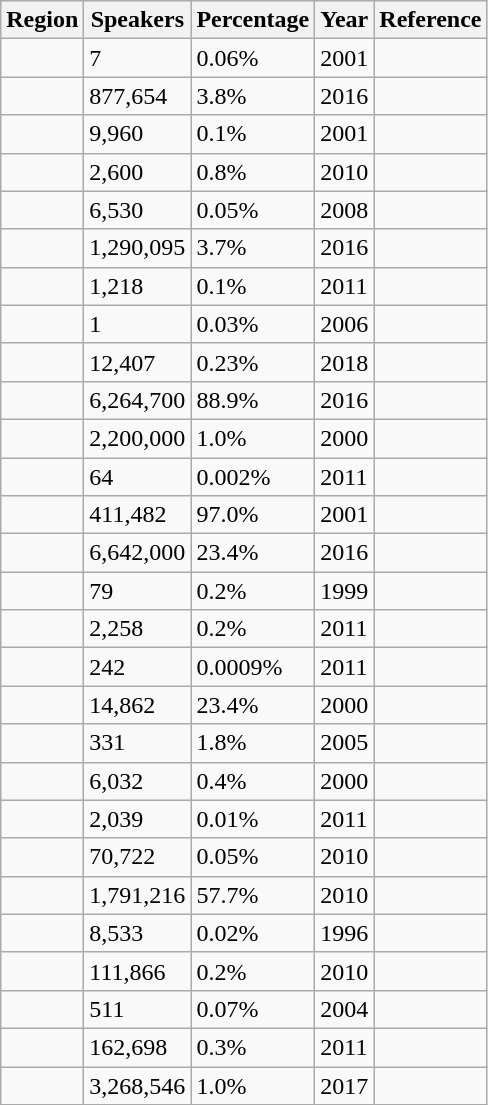<table class="wikitable sortable">
<tr>
<th>Region</th>
<th>Speakers</th>
<th>Percentage</th>
<th>Year</th>
<th>Reference</th>
</tr>
<tr>
<td></td>
<td>7</td>
<td>0.06%</td>
<td>2001</td>
<td></td>
</tr>
<tr>
<td></td>
<td>877,654</td>
<td>3.8%</td>
<td>2016</td>
<td></td>
</tr>
<tr>
<td></td>
<td>9,960</td>
<td>0.1%</td>
<td>2001</td>
<td></td>
</tr>
<tr>
<td></td>
<td>2,600</td>
<td>0.8%</td>
<td>2010</td>
<td></td>
</tr>
<tr>
<td></td>
<td>6,530</td>
<td>0.05%</td>
<td>2008</td>
<td></td>
</tr>
<tr>
<td></td>
<td>1,290,095</td>
<td>3.7%</td>
<td>2016</td>
<td></td>
</tr>
<tr>
<td></td>
<td>1,218</td>
<td>0.1%</td>
<td>2011</td>
<td></td>
</tr>
<tr>
<td></td>
<td>1</td>
<td>0.03%</td>
<td>2006</td>
<td></td>
</tr>
<tr>
<td></td>
<td>12,407</td>
<td>0.23%</td>
<td>2018</td>
<td></td>
</tr>
<tr>
<td></td>
<td>6,264,700</td>
<td>88.9%</td>
<td>2016</td>
<td></td>
</tr>
<tr>
<td></td>
<td>2,200,000</td>
<td>1.0%</td>
<td>2000</td>
<td></td>
</tr>
<tr>
<td></td>
<td>64</td>
<td>0.002%</td>
<td>2011</td>
<td></td>
</tr>
<tr>
<td></td>
<td>411,482</td>
<td>97.0%</td>
<td>2001</td>
<td></td>
</tr>
<tr>
<td></td>
<td>6,642,000</td>
<td>23.4%</td>
<td>2016</td>
<td></td>
</tr>
<tr>
<td></td>
<td>79</td>
<td>0.2%</td>
<td>1999</td>
<td></td>
</tr>
<tr>
<td></td>
<td>2,258</td>
<td>0.2%</td>
<td>2011</td>
<td></td>
</tr>
<tr>
<td></td>
<td>242</td>
<td>0.0009%</td>
<td>2011</td>
<td></td>
</tr>
<tr>
<td></td>
<td>14,862</td>
<td>23.4%</td>
<td>2000</td>
<td></td>
</tr>
<tr>
<td></td>
<td>331</td>
<td>1.8%</td>
<td>2005</td>
<td></td>
</tr>
<tr>
<td></td>
<td>6,032</td>
<td>0.4%</td>
<td>2000</td>
<td></td>
</tr>
<tr>
<td></td>
<td>2,039</td>
<td>0.01%</td>
<td>2011</td>
<td></td>
</tr>
<tr>
<td></td>
<td>70,722</td>
<td>0.05%</td>
<td>2010</td>
<td></td>
</tr>
<tr>
<td></td>
<td>1,791,216</td>
<td>57.7%</td>
<td>2010</td>
<td></td>
</tr>
<tr>
<td></td>
<td>8,533</td>
<td>0.02%</td>
<td>1996</td>
<td></td>
</tr>
<tr>
<td></td>
<td>111,866</td>
<td>0.2%</td>
<td>2010</td>
<td></td>
</tr>
<tr>
<td></td>
<td>511</td>
<td>0.07%</td>
<td>2004</td>
<td></td>
</tr>
<tr>
<td></td>
<td>162,698</td>
<td>0.3%</td>
<td>2011</td>
<td></td>
</tr>
<tr>
<td></td>
<td>3,268,546</td>
<td>1.0%</td>
<td>2017</td>
<td></td>
</tr>
</table>
